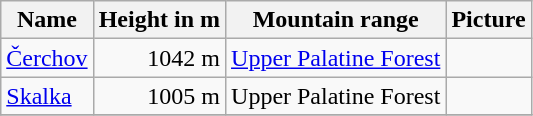<table class="wikitable sortable">
<tr>
<th>Name</th>
<th>Height in m</th>
<th>Mountain range</th>
<th>Picture</th>
</tr>
<tr>
<td><a href='#'>Čerchov</a></td>
<td style="text-align:right">1042 m</td>
<td><a href='#'>Upper Palatine Forest</a></td>
<td></td>
</tr>
<tr>
<td><a href='#'>Skalka</a></td>
<td style="text-align:right">1005 m</td>
<td>Upper Palatine Forest</td>
<td></td>
</tr>
<tr>
</tr>
</table>
